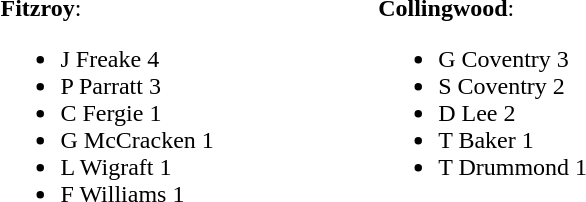<table width="40%">
<tr>
<td valign="top" width="30%"><br><strong>Fitzroy</strong>:<ul><li>J Freake 4</li><li>P Parratt 3</li><li>C Fergie 1</li><li>G McCracken 1</li><li>L Wigraft 1</li><li>F Williams 1</li></ul></td>
<td valign="top" width="30%"><br><strong>Collingwood</strong>:<ul><li>G Coventry 3</li><li>S Coventry 2</li><li>D Lee 2</li><li>T Baker 1</li><li>T Drummond 1</li></ul></td>
</tr>
</table>
